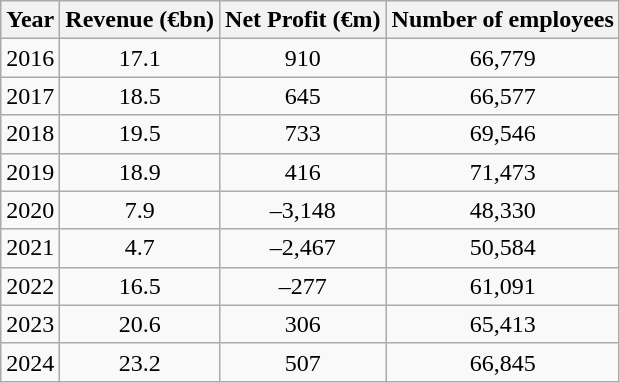<table class="wikitable" style="text-align:center;">
<tr>
<th>Year</th>
<th>Revenue (€bn)</th>
<th>Net Profit (€m)</th>
<th>Number of employees</th>
</tr>
<tr>
<td>2016</td>
<td>17.1</td>
<td>910</td>
<td>66,779</td>
</tr>
<tr>
<td>2017</td>
<td>18.5</td>
<td>645</td>
<td>66,577</td>
</tr>
<tr>
<td>2018</td>
<td>19.5</td>
<td>733</td>
<td>69,546</td>
</tr>
<tr>
<td>2019</td>
<td>18.9</td>
<td>416</td>
<td>71,473</td>
</tr>
<tr>
<td>2020</td>
<td>7.9</td>
<td>–3,148</td>
<td>48,330</td>
</tr>
<tr>
<td>2021</td>
<td>4.7</td>
<td>–2,467</td>
<td>50,584</td>
</tr>
<tr>
<td>2022</td>
<td>16.5</td>
<td>–277</td>
<td>61,091</td>
</tr>
<tr>
<td>2023</td>
<td>20.6</td>
<td>306</td>
<td>65,413</td>
</tr>
<tr>
<td>2024</td>
<td>23.2</td>
<td>507</td>
<td>66,845</td>
</tr>
</table>
